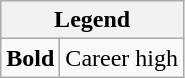<table class="wikitable mw-collapsible mw-collapsed">
<tr>
<th colspan="2">Legend</th>
</tr>
<tr>
<td><strong>Bold</strong></td>
<td>Career high</td>
</tr>
</table>
